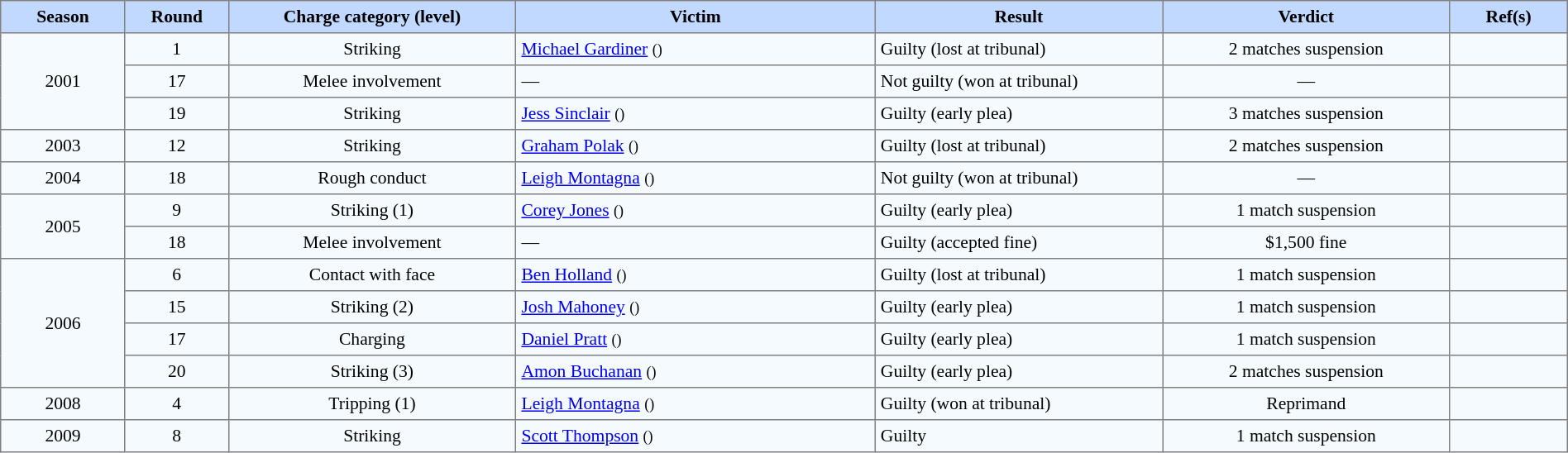<table border="1" cellpadding="4" cellspacing="0" style="text-align:center; font-size:90%; border-collapse:collapse;" width=100%>
<tr style="background:#C1D8FF;">
<th width=3%>Season</th>
<th width=2%>Round</th>
<th width=8%>Charge category (level)</th>
<th width=10%>Victim</th>
<th width=8%>Result</th>
<th width=8%>Verdict</th>
<th width=3%>Ref(s)</th>
</tr>
<tr style="background:#F5FAFF;">
<td rowspan=3>2001</td>
<td>1</td>
<td>Striking</td>
<td align=left><a href='#'>Michael Gardiner</a> <small>()</small></td>
<td align=left>Guilty (lost at tribunal)</td>
<td>2 matches suspension</td>
<td></td>
</tr>
<tr style="background:#F5FAFF;">
<td>17</td>
<td>Melee involvement</td>
<td align=left>—</td>
<td align=left>Not guilty (won at tribunal)</td>
<td>—</td>
<td></td>
</tr>
<tr style="background:#F5FAFF;">
<td>19</td>
<td>Striking</td>
<td align=left><a href='#'>Jess Sinclair</a> <small>()</small></td>
<td align=left>Guilty (early plea)</td>
<td>3 matches suspension</td>
<td></td>
</tr>
<tr style="background:#F5FAFF;">
<td>2003</td>
<td>12</td>
<td>Striking</td>
<td align=left><a href='#'>Graham Polak</a> <small>()</small></td>
<td align=left>Guilty (lost at tribunal)</td>
<td>2 matches suspension</td>
<td></td>
</tr>
<tr style="background:#F5FAFF;">
<td>2004</td>
<td>18</td>
<td>Rough conduct</td>
<td align=left><a href='#'>Leigh Montagna</a> <small>()</small></td>
<td align=left>Not guilty (won at tribunal)</td>
<td>—</td>
<td></td>
</tr>
<tr style="background:#F5FAFF;">
<td rowspan=2>2005</td>
<td>9</td>
<td>Striking (1)</td>
<td align=left><a href='#'>Corey Jones</a> <small>()</small></td>
<td align=left>Guilty (early plea)</td>
<td>1 match suspension</td>
<td></td>
</tr>
<tr style="background:#F5FAFF;">
<td>18</td>
<td>Melee involvement</td>
<td align=left>—</td>
<td align=left>Guilty (accepted fine)</td>
<td>$1,500 fine</td>
<td></td>
</tr>
<tr style="background:#F5FAFF;">
<td rowspan=4>2006</td>
<td>6</td>
<td>Contact with face</td>
<td align=left><a href='#'>Ben Holland</a> <small>()</small></td>
<td align=left>Guilty (lost at tribunal)</td>
<td>1 match suspension</td>
<td></td>
</tr>
<tr style="background:#F5FAFF;">
<td>15</td>
<td>Striking (2)</td>
<td align=left><a href='#'>Josh Mahoney</a> <small>()</small></td>
<td align=left>Guilty (early plea)</td>
<td>1 match suspension</td>
<td></td>
</tr>
<tr style="background:#F5FAFF;">
<td>17</td>
<td>Charging</td>
<td align=left><a href='#'>Daniel Pratt</a> <small>()</small></td>
<td align=left>Guilty (early plea)</td>
<td>1 match suspension</td>
<td></td>
</tr>
<tr style="background:#F5FAFF;">
<td>20</td>
<td>Striking (3)</td>
<td align=left><a href='#'>Amon Buchanan</a> <small>()</small></td>
<td align=left>Guilty (early plea)</td>
<td>2 matches suspension</td>
<td></td>
</tr>
<tr style="background:#F5FAFF;">
<td>2008</td>
<td>4</td>
<td>Tripping (1)</td>
<td align=left><a href='#'>Leigh Montagna</a> <small>()</small></td>
<td align=left>Guilty (won at tribunal)</td>
<td>Reprimand</td>
<td></td>
</tr>
<tr style="background:#F5FAFF;">
<td>2009</td>
<td>8</td>
<td>Striking</td>
<td align=left><a href='#'>Scott Thompson</a> <small>()</small></td>
<td align=left>Guilty</td>
<td>1 match suspension</td>
<td></td>
</tr>
</table>
